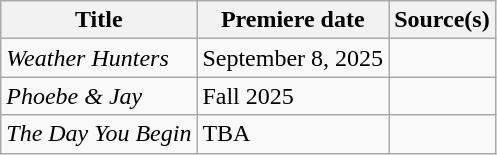<table class=wikitable sortable>
<tr>
<th>Title</th>
<th>Premiere date</th>
<th>Source(s)</th>
</tr>
<tr>
<td><em>Weather Hunters</em></td>
<td>September 8, 2025</td>
<td></td>
</tr>
<tr>
<td><em>Phoebe & Jay</em></td>
<td>Fall 2025</td>
<td></td>
</tr>
<tr>
<td><em>The Day You Begin</em></td>
<td>TBA</td>
<td></td>
</tr>
</table>
